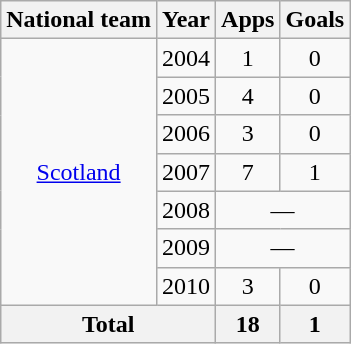<table class="wikitable" style="text-align:center">
<tr>
<th>National team</th>
<th>Year</th>
<th>Apps</th>
<th>Goals</th>
</tr>
<tr>
<td rowspan="7"><a href='#'>Scotland</a></td>
<td>2004</td>
<td>1</td>
<td>0</td>
</tr>
<tr>
<td>2005</td>
<td>4</td>
<td>0</td>
</tr>
<tr>
<td>2006</td>
<td>3</td>
<td>0</td>
</tr>
<tr>
<td>2007</td>
<td>7</td>
<td>1</td>
</tr>
<tr>
<td>2008</td>
<td colspan="2">—</td>
</tr>
<tr>
<td>2009</td>
<td colspan="2">—</td>
</tr>
<tr>
<td>2010</td>
<td>3</td>
<td>0</td>
</tr>
<tr>
<th colspan="2">Total</th>
<th>18</th>
<th>1</th>
</tr>
</table>
